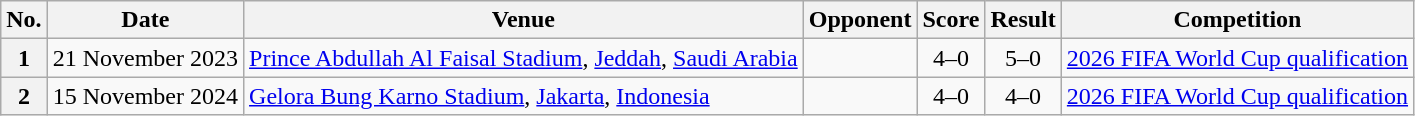<table class="wikitable sortable">
<tr>
<th scope="col">No.</th>
<th scope="col">Date</th>
<th scope="col">Venue</th>
<th scope="col">Opponent</th>
<th scope="col">Score</th>
<th scope="col">Result</th>
<th scope="col">Competition</th>
</tr>
<tr>
<th style="text-align:center">1</th>
<td>21 November 2023</td>
<td><a href='#'>Prince Abdullah Al Faisal Stadium</a>, <a href='#'>Jeddah</a>, <a href='#'>Saudi Arabia</a></td>
<td></td>
<td style="text-align:center">4–0</td>
<td style="text-align:center">5–0</td>
<td><a href='#'>2026 FIFA World Cup qualification</a></td>
</tr>
<tr>
<th style="text-align:center">2</th>
<td>15 November 2024</td>
<td><a href='#'>Gelora Bung Karno Stadium</a>, <a href='#'>Jakarta</a>, <a href='#'>Indonesia</a></td>
<td></td>
<td style="text-align:center">4–0</td>
<td style="text-align:center">4–0</td>
<td><a href='#'>2026 FIFA World Cup qualification</a></td>
</tr>
</table>
